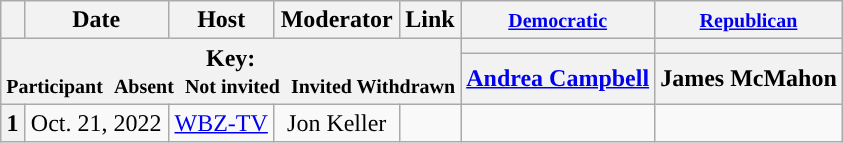<table class="wikitable" style="text-align:center;">
<tr>
<th scope="col"></th>
<th scope="col">Date</th>
<th scope="col">Host</th>
<th scope="col">Moderator</th>
<th scope="col">Link</th>
<th scope="col"><small><a href='#'>Democratic</a></small></th>
<th scope="col"><small><a href='#'>Republican</a></small></th>
</tr>
<tr>
<th colspan="5" rowspan="2">Key:<br> <small>Participant </small>  <small>Absent </small>  <small>Not invited </small>  <small>Invited  Withdrawn</small></th>
<th scope="col" style="background:"></th>
<th scope="col" style="background:"></th>
</tr>
<tr>
<th scope="col"><a href='#'>Andrea Campbell</a></th>
<th scope="col">James McMahon</th>
</tr>
<tr>
<th>1</th>
<td style="white-space:nowrap;">Oct. 21, 2022</td>
<td style="white-space:nowrap;"><a href='#'>WBZ-TV</a></td>
<td style="white-space:nowrap;">Jon Keller</td>
<td style="white-space:nowrap;"></td>
<td></td>
<td></td>
</tr>
</table>
